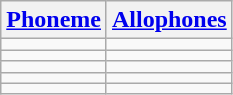<table class="wikitable" style="text-align: center;">
<tr>
<th><a href='#'>Phoneme</a></th>
<th><a href='#'>Allophones</a></th>
</tr>
<tr>
<td></td>
<td></td>
</tr>
<tr>
<td></td>
<td></td>
</tr>
<tr>
<td></td>
<td></td>
</tr>
<tr>
<td></td>
<td></td>
</tr>
<tr>
<td></td>
<td></td>
</tr>
</table>
